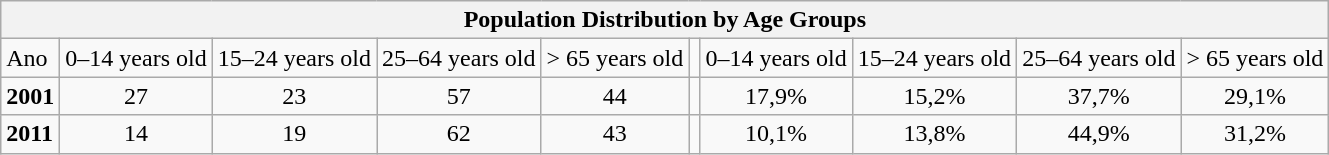<table class="wikitable">
<tr>
<th colspan="10">Population Distribution by Age Groups</th>
</tr>
<tr>
<td>Ano</td>
<td align="center">0–14 years old</td>
<td align="center">15–24 years old</td>
<td align="center">25–64 years old</td>
<td align="center">> 65 years old</td>
<td></td>
<td align="center">0–14 years old</td>
<td align="center">15–24 years old</td>
<td align="center">25–64 years old</td>
<td align="center">> 65 years old</td>
</tr>
<tr>
<td><strong>2001</strong></td>
<td align="center">27</td>
<td align="center">23</td>
<td align="center">57</td>
<td align="center">44</td>
<td></td>
<td align="center">17,9%</td>
<td align="center">15,2%</td>
<td align="center">37,7%</td>
<td align="center">29,1%</td>
</tr>
<tr>
<td><strong>2011</strong></td>
<td align="center">14</td>
<td align="center">19</td>
<td align="center">62</td>
<td align="center">43</td>
<td></td>
<td align="center">10,1%</td>
<td align="center">13,8%</td>
<td align="center">44,9%</td>
<td align="center">31,2%</td>
</tr>
</table>
